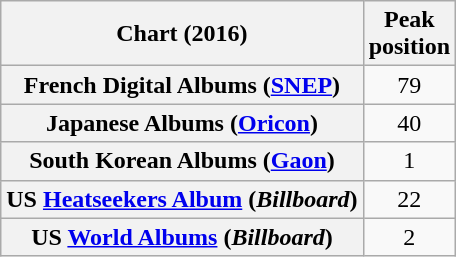<table class="wikitable plainrowheaders" style="text-align:center">
<tr>
<th>Chart (2016)</th>
<th>Peak<br>position</th>
</tr>
<tr>
<th scope="row">French Digital Albums (<a href='#'>SNEP</a>)</th>
<td>79</td>
</tr>
<tr>
<th scope="row">Japanese Albums (<a href='#'>Oricon</a>)</th>
<td>40</td>
</tr>
<tr>
<th scope="row">South Korean Albums (<a href='#'>Gaon</a>)</th>
<td>1</td>
</tr>
<tr>
<th scope="row">US <a href='#'>Heatseekers Album</a> (<em>Billboard</em>)</th>
<td>22</td>
</tr>
<tr>
<th scope="row">US <a href='#'>World Albums</a> (<em>Billboard</em>)</th>
<td>2</td>
</tr>
</table>
